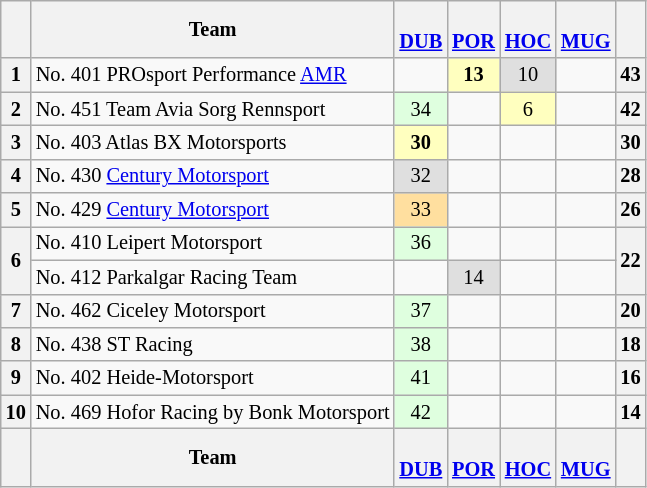<table align=left| class="wikitable" style="font-size: 85%; text-align: center">
<tr valign="top">
<th valign=middle></th>
<th valign=middle>Team</th>
<th><br><a href='#'>DUB</a></th>
<th><br><a href='#'>POR</a></th>
<th><br><a href='#'>HOC</a></th>
<th><br><a href='#'>MUG</a></th>
<th valign=middle>  </th>
</tr>
<tr>
<th>1</th>
<td align=left> No. 401 PROsport Performance <a href='#'>AMR</a></td>
<td></td>
<td style="background:#FFFFBF;"><strong>13</strong></td>
<td style="background:#DFDFDF;">10</td>
<td></td>
<th>43</th>
</tr>
<tr>
<th>2</th>
<td align=left> No. 451 Team Avia Sorg Rennsport</td>
<td style="background:#DFFFDF;">34</td>
<td></td>
<td style="background:#FFFFBF;">6</td>
<td></td>
<th>42</th>
</tr>
<tr>
<th>3</th>
<td align=left> No. 403 Atlas BX Motorsports</td>
<td style="background:#FFFFBF;"><strong>30</strong></td>
<td></td>
<td></td>
<td></td>
<th>30</th>
</tr>
<tr>
<th>4</th>
<td align=left> No. 430 <a href='#'>Century Motorsport</a></td>
<td style="background:#DFDFDF;">32</td>
<td></td>
<td></td>
<td></td>
<th>28</th>
</tr>
<tr>
<th>5</th>
<td align=left> No. 429 <a href='#'>Century Motorsport</a></td>
<td style="background:#FFDF9F;">33</td>
<td></td>
<td></td>
<td></td>
<th>26</th>
</tr>
<tr>
<th rowspan=2>6</th>
<td align=left> No. 410 Leipert Motorsport</td>
<td style="background:#DFFFDF;">36</td>
<td></td>
<td></td>
<td></td>
<th rowspan=2>22</th>
</tr>
<tr>
<td align=left> No. 412 Parkalgar Racing Team</td>
<td></td>
<td style="background:#DFDFDF;">14</td>
<td></td>
<td></td>
</tr>
<tr>
<th>7</th>
<td align=left> No. 462 Ciceley Motorsport</td>
<td style="background:#DFFFDF;">37</td>
<td></td>
<td></td>
<td></td>
<th>20</th>
</tr>
<tr>
<th>8</th>
<td align=left> No. 438 ST Racing</td>
<td style="background:#DFFFDF;">38</td>
<td></td>
<td></td>
<td></td>
<th>18</th>
</tr>
<tr>
<th>9</th>
<td align=left> No. 402 Heide-Motorsport</td>
<td style="background:#DFFFDF;">41</td>
<td></td>
<td></td>
<td></td>
<th>16</th>
</tr>
<tr>
<th>10</th>
<td align=left> No. 469 Hofor Racing by Bonk Motorsport</td>
<td style="background:#DFFFDF;">42</td>
<td></td>
<td></td>
<td></td>
<th>14</th>
</tr>
<tr>
<th valign=middle></th>
<th valign=middle>Team</th>
<th><br><a href='#'>DUB</a></th>
<th><br><a href='#'>POR</a></th>
<th><br><a href='#'>HOC</a></th>
<th><br><a href='#'>MUG</a></th>
<th valign=middle>  </th>
</tr>
</table>
